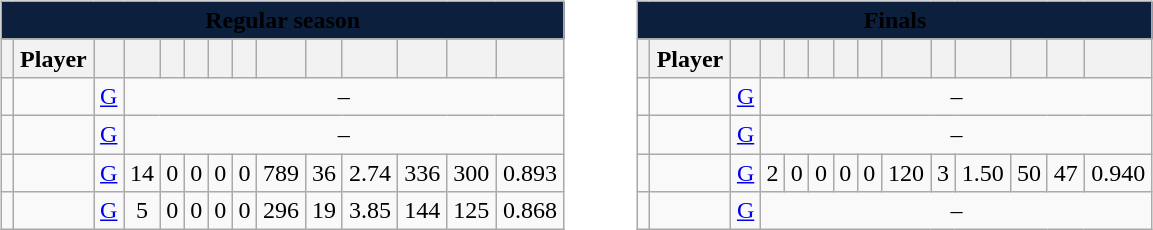<table>
<tr valign=top>
<td><br><table class="sortable wikitable" style="width:100%;text-align:center">
<tr>
<th style="background:#0c1f3d;" colspan="14"><span>Regular season</span></th>
</tr>
<tr>
<th></th>
<th>Player</th>
<th></th>
<th></th>
<th></th>
<th></th>
<th></th>
<th></th>
<th></th>
<th></th>
<th></th>
<th></th>
<th></th>
<th></th>
</tr>
<tr>
<td></td>
<td align="left"></td>
<td><a href='#'>G</a></td>
<td colspan="11">–</td>
</tr>
<tr>
<td></td>
<td align="left"></td>
<td><a href='#'>G</a></td>
<td colspan="11">–</td>
</tr>
<tr>
<td></td>
<td align="left"></td>
<td><a href='#'>G</a></td>
<td>14</td>
<td>0</td>
<td>0</td>
<td>0</td>
<td>0</td>
<td>789</td>
<td>36</td>
<td>2.74</td>
<td>336</td>
<td>300</td>
<td>0.893</td>
</tr>
<tr>
<td></td>
<td align="left"></td>
<td><a href='#'>G</a></td>
<td>5</td>
<td>0</td>
<td>0</td>
<td>0</td>
<td>0</td>
<td>296</td>
<td>19</td>
<td>3.85</td>
<td>144</td>
<td>125</td>
<td>0.868</td>
</tr>
</table>
</td>
<td></td>
<td></td>
<td></td>
<td></td>
<td></td>
<td></td>
<td></td>
<td></td>
<td></td>
<td></td>
<td></td>
<td><br><table class="sortable wikitable" style="width:100%;text-align:center">
<tr>
<th style="background:#0c1f3d;" colspan="14"><span>Finals</span></th>
</tr>
<tr>
<th></th>
<th>Player</th>
<th></th>
<th></th>
<th></th>
<th></th>
<th></th>
<th></th>
<th></th>
<th></th>
<th></th>
<th></th>
<th></th>
<th></th>
</tr>
<tr>
<td></td>
<td align="left"></td>
<td><a href='#'>G</a></td>
<td colspan="11">–</td>
</tr>
<tr>
<td></td>
<td align="left"></td>
<td><a href='#'>G</a></td>
<td colspan="11">–</td>
</tr>
<tr>
<td></td>
<td align="left"></td>
<td><a href='#'>G</a></td>
<td>2</td>
<td>0</td>
<td>0</td>
<td>0</td>
<td>0</td>
<td>120</td>
<td>3</td>
<td>1.50</td>
<td>50</td>
<td>47</td>
<td>0.940</td>
</tr>
<tr>
<td></td>
<td align="left"></td>
<td><a href='#'>G</a></td>
<td colspan="11">–</td>
</tr>
</table>
</td>
</tr>
</table>
